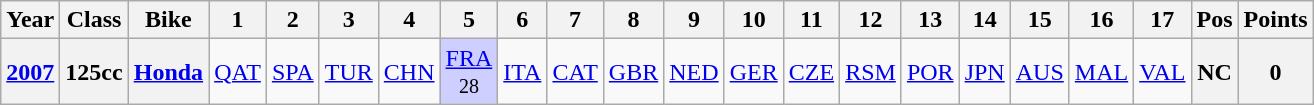<table class="wikitable" style="text-align:center">
<tr>
<th>Year</th>
<th>Class</th>
<th>Bike</th>
<th>1</th>
<th>2</th>
<th>3</th>
<th>4</th>
<th>5</th>
<th>6</th>
<th>7</th>
<th>8</th>
<th>9</th>
<th>10</th>
<th>11</th>
<th>12</th>
<th>13</th>
<th>14</th>
<th>15</th>
<th>16</th>
<th>17</th>
<th>Pos</th>
<th>Points</th>
</tr>
<tr>
<th align="left"><a href='#'>2007</a></th>
<th align="left">125cc</th>
<th align="left"><a href='#'>Honda</a></th>
<td><a href='#'>QAT</a></td>
<td><a href='#'>SPA</a></td>
<td><a href='#'>TUR</a></td>
<td><a href='#'>CHN</a></td>
<td style="background:#cfcfff;"><a href='#'>FRA</a><br><small>28</small></td>
<td><a href='#'>ITA</a></td>
<td><a href='#'>CAT</a></td>
<td><a href='#'>GBR</a></td>
<td><a href='#'>NED</a></td>
<td><a href='#'>GER</a></td>
<td><a href='#'>CZE</a></td>
<td><a href='#'>RSM</a></td>
<td><a href='#'>POR</a></td>
<td><a href='#'>JPN</a></td>
<td><a href='#'>AUS</a></td>
<td><a href='#'>MAL</a></td>
<td><a href='#'>VAL</a></td>
<th>NC</th>
<th>0</th>
</tr>
</table>
